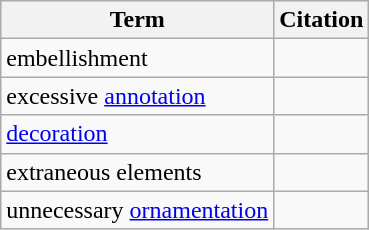<table class="wikitable">
<tr>
<th>Term</th>
<th>Citation</th>
</tr>
<tr>
<td>embellishment</td>
<td></td>
</tr>
<tr>
<td>excessive <a href='#'>annotation</a></td>
<td></td>
</tr>
<tr>
<td><a href='#'>decoration</a></td>
<td></td>
</tr>
<tr>
<td>extraneous elements</td>
<td></td>
</tr>
<tr>
<td>unnecessary <a href='#'>ornamentation</a></td>
<td></td>
</tr>
</table>
